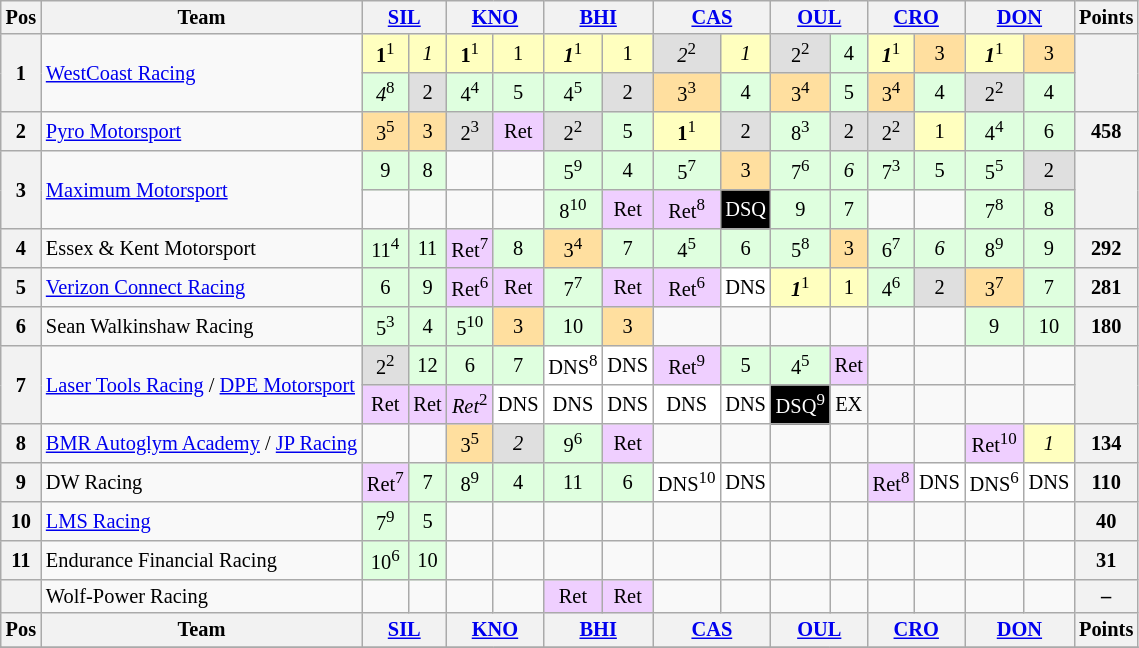<table class="wikitable" style="font-size: 85%; text-align: center;">
<tr valign="top">
<th valign="middle">Pos</th>
<th valign="middle">Team</th>
<th colspan="2"><a href='#'>SIL</a></th>
<th colspan="2"><a href='#'>KNO</a></th>
<th colspan="2"><a href='#'>BHI</a></th>
<th colspan="2"><a href='#'>CAS</a></th>
<th colspan="2"><a href='#'>OUL</a></th>
<th colspan="2"><a href='#'>CRO</a></th>
<th colspan="2"><a href='#'>DON</a></th>
<th valign=middle>Points</th>
</tr>
<tr>
<th rowspan=2>1</th>
<td rowspan=2 align=left> <a href='#'>WestCoast Racing</a></td>
<td style="background:#ffffbf;"><strong>1</strong><sup>1</sup></td>
<td style="background:#ffffbf;"><em>1</em></td>
<td style="background:#ffffbf;"><strong>1</strong><sup>1</sup></td>
<td style="background:#ffffbf;">1</td>
<td style="background:#ffffbf;"><strong><em>1</em></strong><sup>1</sup></td>
<td style="background:#ffffbf;">1</td>
<td style="background:#dfdfdf;"><em>2</em><sup>2</sup></td>
<td style="background:#ffffbf;"><em>1</em></td>
<td style="background:#dfdfdf;">2<sup>2</sup></td>
<td style="background:#dfffdf;">4</td>
<td style="background:#ffffbf;"><strong><em>1</em></strong><sup>1</sup></td>
<td style="background:#ffdf9f;">3</td>
<td style="background:#ffffbf;"><strong><em>1</em></strong><sup>1</sup></td>
<td style="background:#ffdf9f;">3</td>
<th rowspan=2></th>
</tr>
<tr>
<td style="background:#dfffdf;"><em>4</em><sup>8</sup></td>
<td style="background:#dfdfdf;">2</td>
<td style="background:#dfffdf;">4<sup>4</sup></td>
<td style="background:#dfffdf;">5</td>
<td style="background:#dfffdf;">4<sup>5</sup></td>
<td style="background:#dfdfdf;">2</td>
<td style="background:#ffdf9f;">3<sup>3</sup></td>
<td style="background:#dfffdf;">4</td>
<td style="background:#ffdf9f;">3<sup>4</sup></td>
<td style="background:#dfffdf;">5</td>
<td style="background:#ffdf9f;">3<sup>4</sup></td>
<td style="background:#dfffdf;">4</td>
<td style="background:#dfdfdf;">2<sup>2</sup></td>
<td style="background:#dfffdf;">4</td>
</tr>
<tr>
<th>2</th>
<td align=left> <a href='#'>Pyro Motorsport</a></td>
<td style="background:#ffdf9f;">3<sup>5</sup></td>
<td style="background:#ffdf9f;">3</td>
<td style="background:#dfdfdf;">2<sup>3</sup></td>
<td style="background:#efcfff;">Ret</td>
<td style="background:#dfdfdf;">2<sup>2</sup></td>
<td style="background:#dfffdf;">5</td>
<td style="background:#ffffbf;"><strong>1</strong><sup>1</sup></td>
<td style="background:#dfdfdf;">2</td>
<td style="background:#dfffdf;">8<sup>3</sup></td>
<td style="background:#dfdfdf;">2</td>
<td style="background:#dfdfdf;">2<sup>2</sup></td>
<td style="background:#ffffbf;">1</td>
<td style="background:#dfffdf;">4<sup>4</sup></td>
<td style="background:#dfffdf;">6</td>
<th>458</th>
</tr>
<tr>
<th rowspan=2>3</th>
<td rowspan=2 align=left> <a href='#'>Maximum Motorsport</a></td>
<td style="background:#dfffdf;">9</td>
<td style="background:#dfffdf;">8</td>
<td></td>
<td></td>
<td style="background:#dfffdf;">5<sup>9</sup></td>
<td style="background:#dfffdf;">4</td>
<td style="background:#dfffdf;">5<sup>7</sup></td>
<td style="background:#ffdf9f;">3</td>
<td style="background:#dfffdf;">7<sup>6</sup></td>
<td style="background:#dfffdf;"><em>6</em></td>
<td style="background:#dfffdf;">7<sup>3</sup></td>
<td style="background:#dfffdf;">5</td>
<td style="background:#dfffdf;">5<sup>5</sup></td>
<td style="background:#dfdfdf;">2</td>
<th rowspan=2></th>
</tr>
<tr>
<td></td>
<td></td>
<td></td>
<td></td>
<td style="background:#dfffdf;">8<sup>10</sup></td>
<td style="background:#efcfff;">Ret</td>
<td style="background:#efcfff;">Ret<sup>8</sup></td>
<td style="background-color:#000000; color:white">DSQ</td>
<td style="background:#dfffdf;">9</td>
<td style="background:#dfffdf;">7</td>
<td></td>
<td></td>
<td style="background:#dfffdf;">7<sup>8</sup></td>
<td style="background:#dfffdf;">8</td>
</tr>
<tr>
<th>4</th>
<td align=left> Essex & Kent Motorsport</td>
<td style="background:#dfffdf;">11<sup>4</sup></td>
<td style="background:#dfffdf;">11</td>
<td style="background:#efcfff;">Ret<sup>7</sup></td>
<td style="background:#dfffdf;">8</td>
<td style="background:#ffdf9f;">3<sup>4</sup></td>
<td style="background:#dfffdf;">7</td>
<td style="background:#dfffdf;">4<sup>5</sup></td>
<td style="background:#dfffdf;">6</td>
<td style="background:#dfffdf;">5<sup>8</sup></td>
<td style="background:#ffdf9f;">3</td>
<td style="background:#dfffdf;">6<sup>7</sup></td>
<td style="background:#dfffdf;"><em>6</em></td>
<td style="background:#dfffdf;">8<sup>9</sup></td>
<td style="background:#dfffdf;">9</td>
<th>292</th>
</tr>
<tr>
<th>5</th>
<td align=left> <a href='#'>Verizon Connect Racing</a></td>
<td style="background:#dfffdf;">6</td>
<td style="background:#dfffdf;">9</td>
<td style="background:#efcfff;">Ret<sup>6</sup></td>
<td style="background:#efcfff;">Ret</td>
<td style="background:#dfffdf;">7<sup>7</sup></td>
<td style="background:#efcfff;">Ret</td>
<td style="background:#efcfff;">Ret<sup>6</sup></td>
<td style="background:#ffffff;">DNS</td>
<td style="background:#ffffbf;"><strong><em>1</em></strong><sup>1</sup></td>
<td style="background:#ffffbf;">1</td>
<td style="background:#dfffdf;">4<sup>6</sup></td>
<td style="background:#dfdfdf;">2</td>
<td style="background:#ffdf9f;">3<sup>7</sup></td>
<td style="background:#dfffdf;">7</td>
<th>281</th>
</tr>
<tr>
<th>6</th>
<td align=left> Sean Walkinshaw Racing</td>
<td style="background:#dfffdf;">5<sup>3</sup></td>
<td style="background:#dfffdf;">4</td>
<td style="background:#dfffdf;">5<sup>10</sup></td>
<td style="background:#ffdf9f;">3</td>
<td style="background:#dfffdf;">10</td>
<td style="background:#ffdf9f;">3</td>
<td></td>
<td></td>
<td></td>
<td></td>
<td></td>
<td></td>
<td style="background:#dfffdf;">9</td>
<td style="background:#dfffdf;">10</td>
<th>180</th>
</tr>
<tr>
<th rowspan=2>7</th>
<td rowspan=2 align=left> <a href='#'>Laser Tools Racing</a> / <a href='#'>DPE Motorsport</a></td>
<td style="background:#dfdfdf;">2<sup>2</sup></td>
<td style="background:#dfffdf;">12</td>
<td style="background:#dfffdf;">6</td>
<td style="background:#dfffdf;">7</td>
<td style="background:#ffffff;">DNS<sup>8</sup></td>
<td style="background:#ffffff;">DNS</td>
<td style="background:#efcfff;">Ret<sup>9</sup></td>
<td style="background:#dfffdf;">5</td>
<td style="background:#dfffdf;">4<sup>5</sup></td>
<td style="background:#efcfff;">Ret</td>
<td></td>
<td></td>
<td></td>
<td></td>
<th rowspan=2></th>
</tr>
<tr>
<td style="background:#efcfff;">Ret</td>
<td style="background:#efcfff;">Ret</td>
<td style="background:#efcfff;"><em>Ret</em><sup>2</sup></td>
<td style="background:#ffffff;">DNS</td>
<td style="background:#ffffff;">DNS</td>
<td style="background:#ffffff;">DNS</td>
<td style="background:#ffffff;">DNS</td>
<td style="background:#ffffff;">DNS</td>
<td style="background-color:#000000; color:white">DSQ<sup>9</sup></td>
<td>EX</td>
<td></td>
<td></td>
<td></td>
<td></td>
</tr>
<tr>
<th>8</th>
<td align=left> <a href='#'>BMR Autoglym Academy</a> / <a href='#'>JP Racing</a></td>
<td></td>
<td></td>
<td style="background:#ffdf9f;">3<sup>5</sup></td>
<td style="background:#dfdfdf;"><em>2</em></td>
<td style="background:#dfffdf;">9<sup>6</sup></td>
<td style="background:#efcfff;">Ret</td>
<td></td>
<td></td>
<td></td>
<td></td>
<td></td>
<td></td>
<td style="background:#efcfff;">Ret<sup>10</sup></td>
<td style="background:#ffffbf;"><em>1</em></td>
<th>134</th>
</tr>
<tr>
<th>9</th>
<td align=left> DW Racing</td>
<td style="background:#efcfff;">Ret<sup>7</sup></td>
<td style="background:#dfffdf;">7</td>
<td style="background:#dfffdf;">8<sup>9</sup></td>
<td style="background:#dfffdf;">4</td>
<td style="background:#dfffdf;">11</td>
<td style="background:#dfffdf;">6</td>
<td style="background:#ffffff;">DNS<sup>10</sup></td>
<td style="background:#ffffff;">DNS</td>
<td></td>
<td></td>
<td style="background:#efcfff;">Ret<sup>8</sup></td>
<td style="background:#ffffff;">DNS</td>
<td style="background:#ffffff;">DNS<sup>6</sup></td>
<td style="background:#ffffff;">DNS</td>
<th>110</th>
</tr>
<tr>
<th>10</th>
<td align=left> <a href='#'>LMS Racing</a></td>
<td style="background:#dfffdf;">7<sup>9</sup></td>
<td style="background:#dfffdf;">5</td>
<td></td>
<td></td>
<td></td>
<td></td>
<td></td>
<td></td>
<td></td>
<td></td>
<td></td>
<td></td>
<td></td>
<td></td>
<th>40</th>
</tr>
<tr>
<th>11</th>
<td align=left> Endurance Financial Racing</td>
<td style="background:#dfffdf;">10<sup>6</sup></td>
<td style="background:#dfffdf;">10</td>
<td></td>
<td></td>
<td></td>
<td></td>
<td></td>
<td></td>
<td></td>
<td></td>
<td></td>
<td></td>
<td></td>
<td></td>
<th>31</th>
</tr>
<tr>
<th></th>
<td align=left> Wolf-Power Racing</td>
<td></td>
<td></td>
<td></td>
<td></td>
<td style="background:#efcfff;">Ret</td>
<td style="background:#efcfff;">Ret</td>
<td></td>
<td></td>
<td></td>
<td></td>
<td></td>
<td></td>
<td></td>
<td></td>
<th>–</th>
</tr>
<tr valign="top">
<th valign="middle">Pos</th>
<th valign="middle">Team</th>
<th colspan="2"><a href='#'>SIL</a></th>
<th colspan="2"><a href='#'>KNO</a></th>
<th colspan="2"><a href='#'>BHI</a></th>
<th colspan="2"><a href='#'>CAS</a></th>
<th colspan="2"><a href='#'>OUL</a></th>
<th colspan="2"><a href='#'>CRO</a></th>
<th colspan="2"><a href='#'>DON</a></th>
<th valign=middle>Points</th>
</tr>
<tr>
</tr>
<tr>
</tr>
</table>
